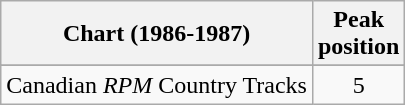<table class="wikitable sortable">
<tr>
<th align="left">Chart (1986-1987)</th>
<th align="center">Peak<br>position</th>
</tr>
<tr>
</tr>
<tr>
<td align="left">Canadian <em>RPM</em> Country Tracks</td>
<td align="center">5</td>
</tr>
</table>
